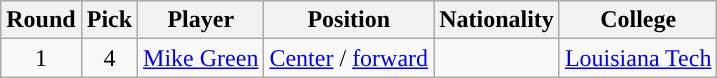<table class="wikitable sortable sortable">
<tr>
<th scope="col">Round</th>
<th scope="col">Pick</th>
<th scope="col">Player</th>
<th scope="col">Position</th>
<th scope="col">Nationality</th>
<th scope="col">College</th>
</tr>
<tr style="text-align: center">
<td>1</td>
<td>4</td>
<td><a href='#'>Mike Green</a></td>
<td><a href='#'>Center</a> / <a href='#'>forward</a></td>
<td></td>
<td><a href='#'>Louisiana Tech</a></td>
</tr>
</table>
